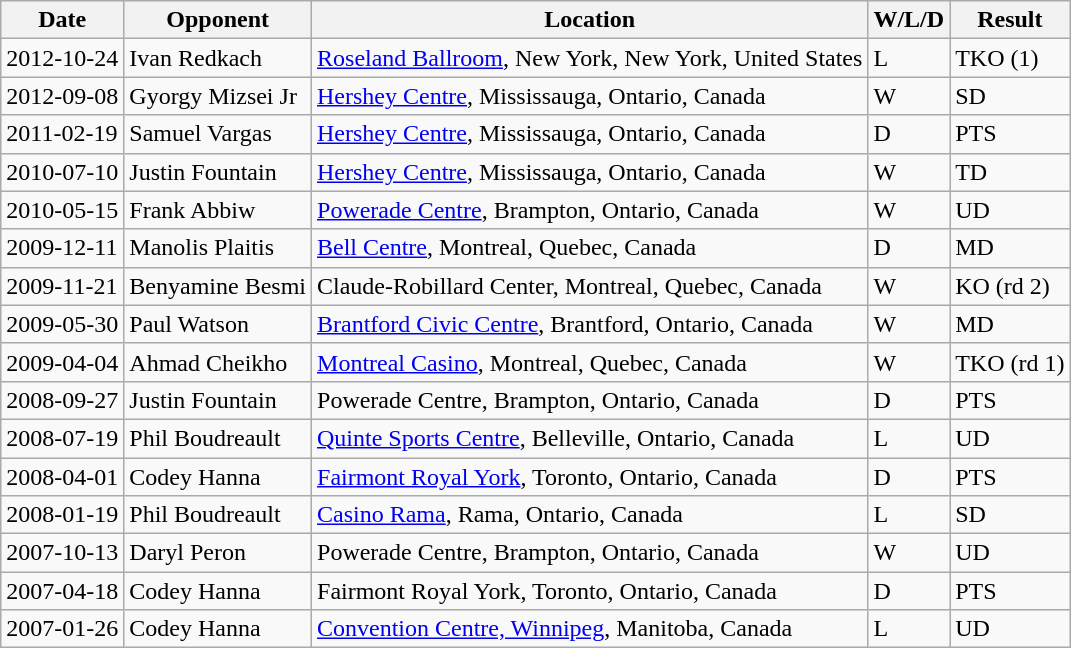<table class="wikitable">
<tr>
<th>Date</th>
<th>Opponent</th>
<th>Location</th>
<th>W/L/D</th>
<th>Result</th>
</tr>
<tr>
<td>2012-10-24</td>
<td>Ivan Redkach</td>
<td><a href='#'>Roseland Ballroom</a>, New York, New York, United States</td>
<td>L</td>
<td>TKO (1)</td>
</tr>
<tr>
<td>2012-09-08</td>
<td>Gyorgy Mizsei Jr</td>
<td><a href='#'>Hershey Centre</a>, Mississauga, Ontario, Canada</td>
<td>W</td>
<td>SD</td>
</tr>
<tr>
<td>2011-02-19</td>
<td>Samuel Vargas</td>
<td><a href='#'>Hershey Centre</a>, Mississauga, Ontario, Canada</td>
<td>D</td>
<td>PTS</td>
</tr>
<tr>
<td>2010-07-10</td>
<td>Justin Fountain</td>
<td><a href='#'>Hershey Centre</a>, Mississauga, Ontario, Canada</td>
<td>W</td>
<td>TD</td>
</tr>
<tr>
<td>2010-05-15</td>
<td>Frank Abbiw</td>
<td><a href='#'>Powerade Centre</a>, Brampton, Ontario, Canada</td>
<td>W</td>
<td>UD</td>
</tr>
<tr>
<td>2009-12-11</td>
<td>Manolis Plaitis</td>
<td><a href='#'>Bell Centre</a>, Montreal, Quebec, Canada</td>
<td>D</td>
<td>MD</td>
</tr>
<tr>
<td>2009-11-21</td>
<td>Benyamine Besmi</td>
<td>Claude-Robillard Center, Montreal, Quebec, Canada</td>
<td>W</td>
<td>KO (rd 2)</td>
</tr>
<tr>
<td>2009-05-30</td>
<td>Paul Watson</td>
<td><a href='#'>Brantford Civic Centre</a>, Brantford, Ontario, Canada</td>
<td>W</td>
<td>MD</td>
</tr>
<tr>
<td>2009-04-04</td>
<td>Ahmad Cheikho</td>
<td><a href='#'>Montreal Casino</a>, Montreal, Quebec, Canada</td>
<td>W</td>
<td>TKO (rd 1)</td>
</tr>
<tr>
<td>2008-09-27</td>
<td>Justin Fountain</td>
<td>Powerade Centre, Brampton, Ontario, Canada</td>
<td>D</td>
<td>PTS</td>
</tr>
<tr>
<td>2008-07-19</td>
<td>Phil Boudreault</td>
<td><a href='#'>Quinte Sports Centre</a>, Belleville, Ontario, Canada</td>
<td>L</td>
<td>UD</td>
</tr>
<tr>
<td>2008-04-01</td>
<td>Codey Hanna</td>
<td><a href='#'>Fairmont Royal York</a>, Toronto, Ontario, Canada</td>
<td>D</td>
<td>PTS</td>
</tr>
<tr>
<td>2008-01-19</td>
<td>Phil Boudreault</td>
<td><a href='#'>Casino Rama</a>, Rama, Ontario, Canada</td>
<td>L</td>
<td>SD</td>
</tr>
<tr>
<td>2007-10-13</td>
<td>Daryl Peron</td>
<td>Powerade Centre, Brampton, Ontario, Canada</td>
<td>W</td>
<td>UD</td>
</tr>
<tr>
<td>2007-04-18</td>
<td>Codey Hanna</td>
<td>Fairmont Royal York, Toronto, Ontario, Canada</td>
<td>D</td>
<td>PTS</td>
</tr>
<tr>
<td>2007-01-26</td>
<td>Codey Hanna</td>
<td><a href='#'>Convention Centre, Winnipeg</a>, Manitoba, Canada</td>
<td>L</td>
<td>UD</td>
</tr>
</table>
